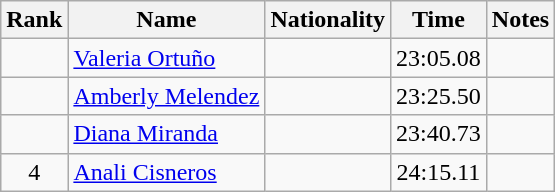<table class="wikitable sortable" style="text-align:center">
<tr>
<th>Rank</th>
<th>Name</th>
<th>Nationality</th>
<th>Time</th>
<th>Notes</th>
</tr>
<tr>
<td></td>
<td align=left><a href='#'>Valeria Ortuño</a></td>
<td align=left></td>
<td>23:05.08</td>
<td></td>
</tr>
<tr>
<td></td>
<td align=left><a href='#'>Amberly Melendez</a></td>
<td align=left></td>
<td>23:25.50</td>
<td></td>
</tr>
<tr>
<td></td>
<td align=left><a href='#'>Diana Miranda</a></td>
<td align=left></td>
<td>23:40.73</td>
<td></td>
</tr>
<tr>
<td>4</td>
<td align=left><a href='#'>Anali Cisneros</a></td>
<td align=left></td>
<td>24:15.11</td>
<td></td>
</tr>
</table>
